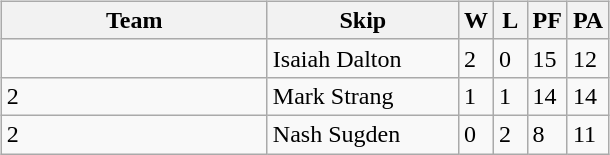<table table>
<tr>
<td valign=top width=10%><br><table class=wikitable>
<tr>
<th width=170>Team</th>
<th width=120>Skip</th>
<th width=15>W</th>
<th width=15>L</th>
<th width=15>PF</th>
<th width=15>PA</th>
</tr>
<tr>
<td></td>
<td>Isaiah Dalton</td>
<td>2</td>
<td>0</td>
<td>15</td>
<td>12</td>
</tr>
<tr>
<td> 2</td>
<td>Mark Strang</td>
<td>1</td>
<td>1</td>
<td>14</td>
<td>14</td>
</tr>
<tr>
<td> 2</td>
<td>Nash Sugden</td>
<td>0</td>
<td>2</td>
<td>8</td>
<td>11</td>
</tr>
</table>
</td>
</tr>
</table>
